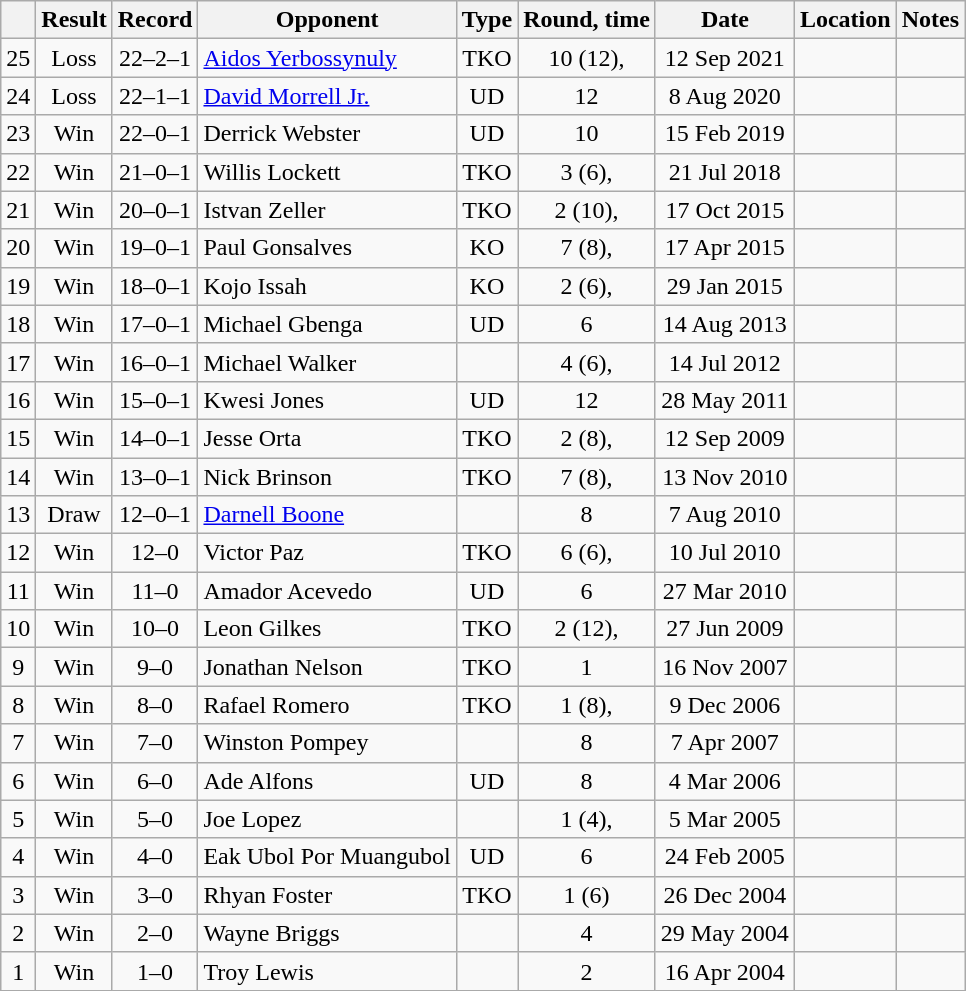<table class="wikitable" style="text-align:center">
<tr>
<th></th>
<th>Result</th>
<th>Record</th>
<th>Opponent</th>
<th>Type</th>
<th>Round, time</th>
<th>Date</th>
<th>Location</th>
<th>Notes</th>
</tr>
<tr>
<td>25</td>
<td>Loss</td>
<td>22–2–1</td>
<td align=left><a href='#'>Aidos Yerbossynuly</a></td>
<td>TKO</td>
<td>10 (12), </td>
<td>12 Sep 2021</td>
<td align=left></td>
<td></td>
</tr>
<tr>
<td>24</td>
<td>Loss</td>
<td>22–1–1</td>
<td align=left><a href='#'>David Morrell Jr.</a></td>
<td>UD</td>
<td>12</td>
<td>8 Aug 2020</td>
<td align=left></td>
<td align=left></td>
</tr>
<tr>
<td>23</td>
<td>Win</td>
<td>22–0–1</td>
<td align=left>Derrick Webster</td>
<td>UD</td>
<td>10</td>
<td>15 Feb 2019</td>
<td align=left></td>
<td></td>
</tr>
<tr>
<td>22</td>
<td>Win</td>
<td>21–0–1</td>
<td align=left>Willis Lockett</td>
<td>TKO</td>
<td>3 (6), </td>
<td>21 Jul 2018</td>
<td align=left></td>
<td></td>
</tr>
<tr>
<td>21</td>
<td>Win</td>
<td>20–0–1</td>
<td align=left>Istvan Zeller</td>
<td>TKO</td>
<td>2 (10), </td>
<td>17 Oct 2015</td>
<td align=left></td>
<td></td>
</tr>
<tr>
<td>20</td>
<td>Win</td>
<td>19–0–1</td>
<td align=left>Paul Gonsalves</td>
<td>KO</td>
<td>7 (8), </td>
<td>17 Apr 2015</td>
<td align=left></td>
<td></td>
</tr>
<tr>
<td>19</td>
<td>Win</td>
<td>18–0–1</td>
<td align=left>Kojo Issah</td>
<td>KO</td>
<td>2 (6), </td>
<td>29 Jan 2015</td>
<td align=left></td>
<td></td>
</tr>
<tr>
<td>18</td>
<td>Win</td>
<td>17–0–1</td>
<td align=left>Michael Gbenga</td>
<td>UD</td>
<td>6</td>
<td>14 Aug 2013</td>
<td align=left></td>
<td></td>
</tr>
<tr>
<td>17</td>
<td>Win</td>
<td>16–0–1</td>
<td align=left>Michael Walker</td>
<td></td>
<td>4 (6), </td>
<td>14 Jul 2012</td>
<td align=left></td>
<td></td>
</tr>
<tr>
<td>16</td>
<td>Win</td>
<td>15–0–1</td>
<td align=left>Kwesi Jones</td>
<td>UD</td>
<td>12</td>
<td>28 May 2011</td>
<td align=left></td>
<td></td>
</tr>
<tr>
<td>15</td>
<td>Win</td>
<td>14–0–1</td>
<td align=left>Jesse Orta</td>
<td>TKO</td>
<td>2 (8), </td>
<td>12 Sep 2009</td>
<td align=left></td>
<td></td>
</tr>
<tr>
<td>14</td>
<td>Win</td>
<td>13–0–1</td>
<td align=left>Nick Brinson</td>
<td>TKO</td>
<td>7 (8), </td>
<td>13 Nov 2010</td>
<td align=left></td>
<td></td>
</tr>
<tr>
<td>13</td>
<td>Draw</td>
<td>12–0–1</td>
<td align=left><a href='#'>Darnell Boone</a></td>
<td></td>
<td>8</td>
<td>7 Aug 2010</td>
<td align=left></td>
<td></td>
</tr>
<tr>
<td>12</td>
<td>Win</td>
<td>12–0</td>
<td align=left>Victor Paz</td>
<td>TKO</td>
<td>6 (6), </td>
<td>10 Jul 2010</td>
<td align=left></td>
<td></td>
</tr>
<tr>
<td>11</td>
<td>Win</td>
<td>11–0</td>
<td align=left>Amador Acevedo</td>
<td>UD</td>
<td>6</td>
<td>27 Mar 2010</td>
<td align=left></td>
<td></td>
</tr>
<tr>
<td>10</td>
<td>Win</td>
<td>10–0</td>
<td align=left>Leon Gilkes</td>
<td>TKO</td>
<td>2 (12), </td>
<td>27 Jun 2009</td>
<td align=left></td>
<td align=left></td>
</tr>
<tr>
<td>9</td>
<td>Win</td>
<td>9–0</td>
<td align=left>Jonathan Nelson</td>
<td>TKO</td>
<td>1 </td>
<td>16 Nov 2007</td>
<td align=left></td>
<td></td>
</tr>
<tr>
<td>8</td>
<td>Win</td>
<td>8–0</td>
<td align=left>Rafael Romero</td>
<td>TKO</td>
<td>1 (8), </td>
<td>9 Dec 2006</td>
<td align=left></td>
<td></td>
</tr>
<tr>
<td>7</td>
<td>Win</td>
<td>7–0</td>
<td align=left>Winston Pompey</td>
<td></td>
<td>8</td>
<td>7 Apr 2007</td>
<td align=left></td>
<td></td>
</tr>
<tr>
<td>6</td>
<td>Win</td>
<td>6–0</td>
<td align=left>Ade Alfons</td>
<td>UD</td>
<td>8</td>
<td>4 Mar 2006</td>
<td align=left></td>
<td></td>
</tr>
<tr>
<td>5</td>
<td>Win</td>
<td>5–0</td>
<td align=left>Joe Lopez</td>
<td></td>
<td>1 (4), </td>
<td>5 Mar 2005</td>
<td align=left></td>
<td></td>
</tr>
<tr>
<td>4</td>
<td>Win</td>
<td>4–0</td>
<td align=left>Eak Ubol Por Muangubol</td>
<td>UD</td>
<td>6</td>
<td>24 Feb 2005</td>
<td align=left></td>
<td></td>
</tr>
<tr>
<td>3</td>
<td>Win</td>
<td>3–0</td>
<td align=left>Rhyan Foster</td>
<td>TKO</td>
<td>1 (6)</td>
<td>26 Dec 2004</td>
<td align=left></td>
<td></td>
</tr>
<tr>
<td>2</td>
<td>Win</td>
<td>2–0</td>
<td align=left>Wayne Briggs</td>
<td></td>
<td>4</td>
<td>29 May 2004</td>
<td align=left></td>
<td></td>
</tr>
<tr>
<td>1</td>
<td>Win</td>
<td>1–0</td>
<td align=left>Troy Lewis</td>
<td></td>
<td>2</td>
<td>16 Apr 2004</td>
<td align=left></td>
<td></td>
</tr>
<tr>
</tr>
</table>
